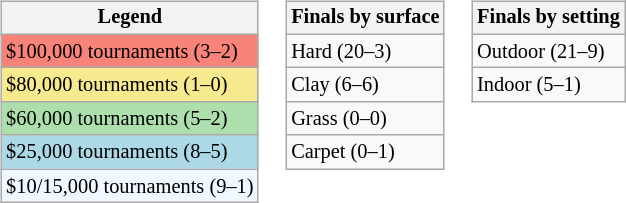<table>
<tr valign=top>
<td><br><table class="wikitable" style="font-size:85%;">
<tr>
<th>Legend</th>
</tr>
<tr style="background:#f88379;">
<td>$100,000 tournaments (3–2)</td>
</tr>
<tr style="background:#f7e98e;">
<td>$80,000 tournaments (1–0)</td>
</tr>
<tr style="background:#addfad;">
<td>$60,000 tournaments (5–2)</td>
</tr>
<tr style="background:lightblue;">
<td>$25,000 tournaments (8–5)</td>
</tr>
<tr style="background:#f0f8ff;">
<td>$10/15,000 tournaments (9–1)</td>
</tr>
</table>
</td>
<td><br><table class="wikitable" style="font-size:85%;">
<tr>
<th>Finals by surface</th>
</tr>
<tr>
<td>Hard (20–3)</td>
</tr>
<tr>
<td>Clay (6–6)</td>
</tr>
<tr>
<td>Grass (0–0)</td>
</tr>
<tr>
<td>Carpet (0–1)</td>
</tr>
</table>
</td>
<td><br><table class=wikitable style=font-size:85%>
<tr>
<th>Finals by setting</th>
</tr>
<tr>
<td>Outdoor (21–9)</td>
</tr>
<tr>
<td>Indoor (5–1)</td>
</tr>
</table>
</td>
</tr>
</table>
